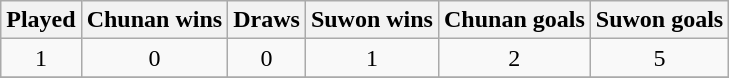<table class=wikitable style="text-align:center">
<tr>
<th>Played</th>
<th>Chunan wins</th>
<th>Draws</th>
<th>Suwon wins</th>
<th>Chunan goals</th>
<th>Suwon goals</th>
</tr>
<tr>
<td>1</td>
<td>0</td>
<td>0</td>
<td>1</td>
<td>2</td>
<td>5</td>
</tr>
<tr>
</tr>
</table>
